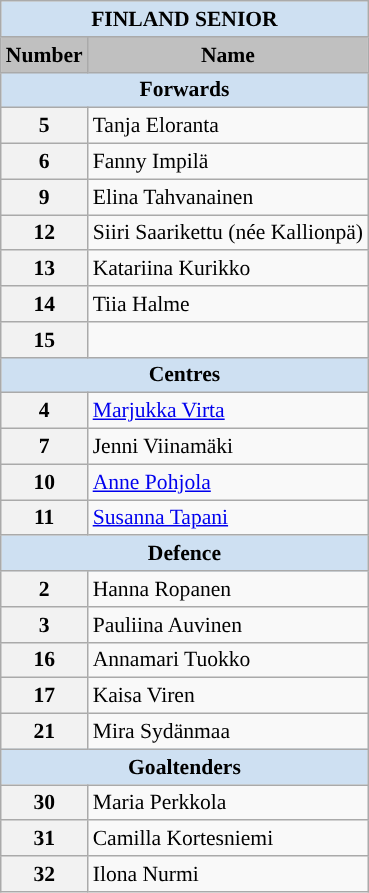<table class="wikitable" style="text-align:left; font-size:90%;">
<tr ⁣>
<th style=background:#CEE0F2 colspan=2><span>FINLAND SENIOR</span>⁣</th>
</tr>
<tr>
<th style="background:silver;">Number⁣</th>
<th style="background:silver;">Name⁣</th>
</tr>
<tr ⁣>
<th style=background:#CEE0F2 colspan=2><span>Forwards</span>⁣</th>
</tr>
<tr ⁣>
<th>5⁣</th>
<td>Tanja Eloranta⁣⁣</td>
</tr>
<tr ⁣>
<th>6⁣</th>
<td>Fanny Impilä⁣⁣</td>
</tr>
<tr ⁣>
<th>9⁣</th>
<td>Elina Tahvanainen⁣⁣</td>
</tr>
<tr ⁣>
<th>12⁣</th>
<td>Siiri Saarikettu (née Kallionpä)</td>
</tr>
<tr ⁣>
<th>13⁣</th>
<td>Katariina Kurikko⁣⁣</td>
</tr>
<tr ⁣>
<th>14⁣</th>
<td>Tiia Halme⁣⁣</td>
</tr>
<tr ⁣>
<th>15⁣</th>
<td></td>
</tr>
<tr ⁣>
<th style=background:#CEE0F2 colspan=2><span>Centres</span>⁣</th>
</tr>
<tr ⁣⁣>
<th>4⁣</th>
<td><a href='#'>Marjukka Virta</a></td>
</tr>
<tr ⁣>
<th>7⁣</th>
<td>Jenni Viinamäki⁣⁣</td>
</tr>
<tr ⁣>
<th>10⁣</th>
<td><a href='#'>Anne Pohjola</a></td>
</tr>
<tr ⁣>
<th>11⁣</th>
<td><a href='#'>Susanna Tapani</a>⁣⁣</td>
</tr>
<tr ⁣>
<th style=background:#CEE0F2 colspan=2><span>Defence</span>⁣</th>
</tr>
<tr ⁣>
<th>2⁣</th>
<td>Hanna Ropanen⁣⁣</td>
</tr>
<tr ⁣>
<th>3⁣</th>
<td>Pauliina Auvinen⁣⁣</td>
</tr>
<tr ⁣>
<th>16⁣</th>
<td>Annamari Tuokko⁣⁣</td>
</tr>
<tr ⁣>
<th>17⁣</th>
<td>Kaisa Viren⁣⁣</td>
</tr>
<tr ⁣>
<th>21⁣</th>
<td>Mira Sydänmaa⁣⁣</td>
</tr>
<tr ⁣>
<th style=background:#CEE0F2 colspan=2><span>Goaltenders</span>⁣</th>
</tr>
<tr ⁣>
<th>30⁣</th>
<td>Maria Perkkola⁣</td>
</tr>
<tr ⁣>
<th>31⁣</th>
<td>Camilla Kortesniemi⁣</td>
</tr>
<tr ⁣>
<th>32⁣</th>
<td>Ilona Nurmi⁣</td>
</tr>
</table>
